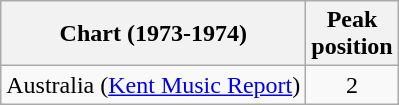<table class="wikitable sortable">
<tr>
<th align="left">Chart (1973-1974)</th>
<th align="left">Peak<br>position</th>
</tr>
<tr>
<td>Australia (<a href='#'>Kent Music Report</a>)</td>
<td style="text-align:center;">2</td>
</tr>
</table>
